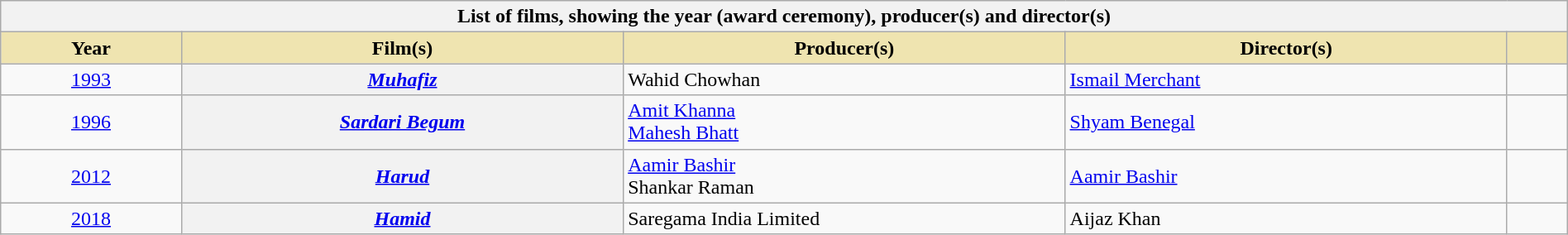<table class="wikitable sortable plainrowheaders" style="width:100%">
<tr>
<th colspan="5">List of films, showing the year (award ceremony), producer(s) and director(s)</th>
</tr>
<tr>
<th scope="col" style="background-color:#EFE4B0;width:9%;">Year</th>
<th scope="col" style="background-color:#EFE4B0;width:22%;">Film(s)</th>
<th scope="col" style="background-color:#EFE4B0;width:22%;">Producer(s)</th>
<th scope="col" style="background-color:#EFE4B0;width:22%;">Director(s)</th>
<th scope="col" style="background-color:#EFE4B0;width:3%;" class="unsortable"></th>
</tr>
<tr>
<td style="text-align:center;"><a href='#'>1993<br></a></td>
<th scope="row"><em><a href='#'>Muhafiz</a></em></th>
<td>Wahid Chowhan</td>
<td><a href='#'>Ismail Merchant</a></td>
<td align="center"></td>
</tr>
<tr>
<td style="text-align:center;"><a href='#'>1996<br></a></td>
<th scope="row"><em><a href='#'>Sardari Begum</a></em></th>
<td><a href='#'>Amit Khanna</a><br><a href='#'>Mahesh Bhatt</a></td>
<td><a href='#'>Shyam Benegal</a></td>
<td align="center"></td>
</tr>
<tr>
<td style="text-align:center;"><a href='#'>2012<br></a></td>
<th scope="row"><em><a href='#'>Harud</a></em></th>
<td><a href='#'>Aamir Bashir</a><br>Shankar Raman</td>
<td><a href='#'>Aamir Bashir</a></td>
<td align="center"></td>
</tr>
<tr>
<td style="text-align:center;"><a href='#'>2018<br></a></td>
<th scope="row"><em><a href='#'>Hamid</a></em></th>
<td>Saregama India Limited</td>
<td>Aijaz Khan</td>
<td align="center"></td>
</tr>
</table>
